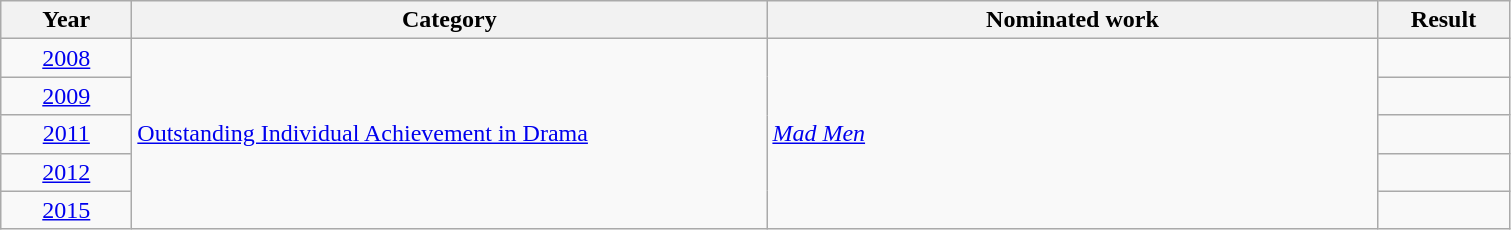<table class=wikitable>
<tr>
<th scope="col" style="width:5em;">Year</th>
<th scope="col" style="width:26em;">Category</th>
<th scope="col" style="width:25em;">Nominated work</th>
<th scope="col" style="width:5em;">Result</th>
</tr>
<tr>
<td style="text-align:center;"><a href='#'>2008</a></td>
<td rowspan="5"><a href='#'>Outstanding Individual Achievement in Drama</a></td>
<td rowspan="5"><em><a href='#'>Mad Men</a></em></td>
<td></td>
</tr>
<tr>
<td style="text-align:center;"><a href='#'>2009</a></td>
<td></td>
</tr>
<tr>
<td style="text-align:center;"><a href='#'>2011</a></td>
<td></td>
</tr>
<tr>
<td style="text-align:center;"><a href='#'>2012</a></td>
<td></td>
</tr>
<tr>
<td style="text-align:center;"><a href='#'>2015</a></td>
<td></td>
</tr>
</table>
